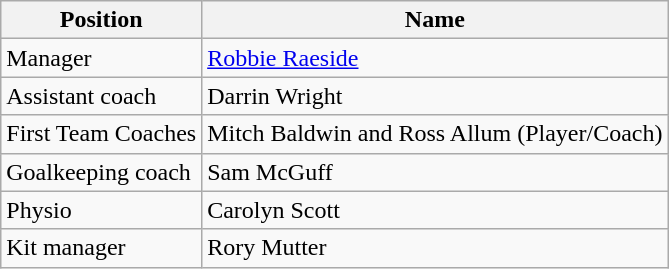<table class="wikitable">
<tr>
<th>Position</th>
<th>Name</th>
</tr>
<tr>
<td>Manager</td>
<td><a href='#'>Robbie Raeside</a></td>
</tr>
<tr>
<td>Assistant coach</td>
<td>Darrin Wright</td>
</tr>
<tr>
<td>First Team Coaches</td>
<td>Mitch Baldwin and Ross Allum (Player/Coach)</td>
</tr>
<tr>
<td>Goalkeeping coach</td>
<td>Sam McGuff</td>
</tr>
<tr>
<td>Physio</td>
<td>Carolyn Scott</td>
</tr>
<tr>
<td>Kit manager</td>
<td>Rory Mutter</td>
</tr>
</table>
